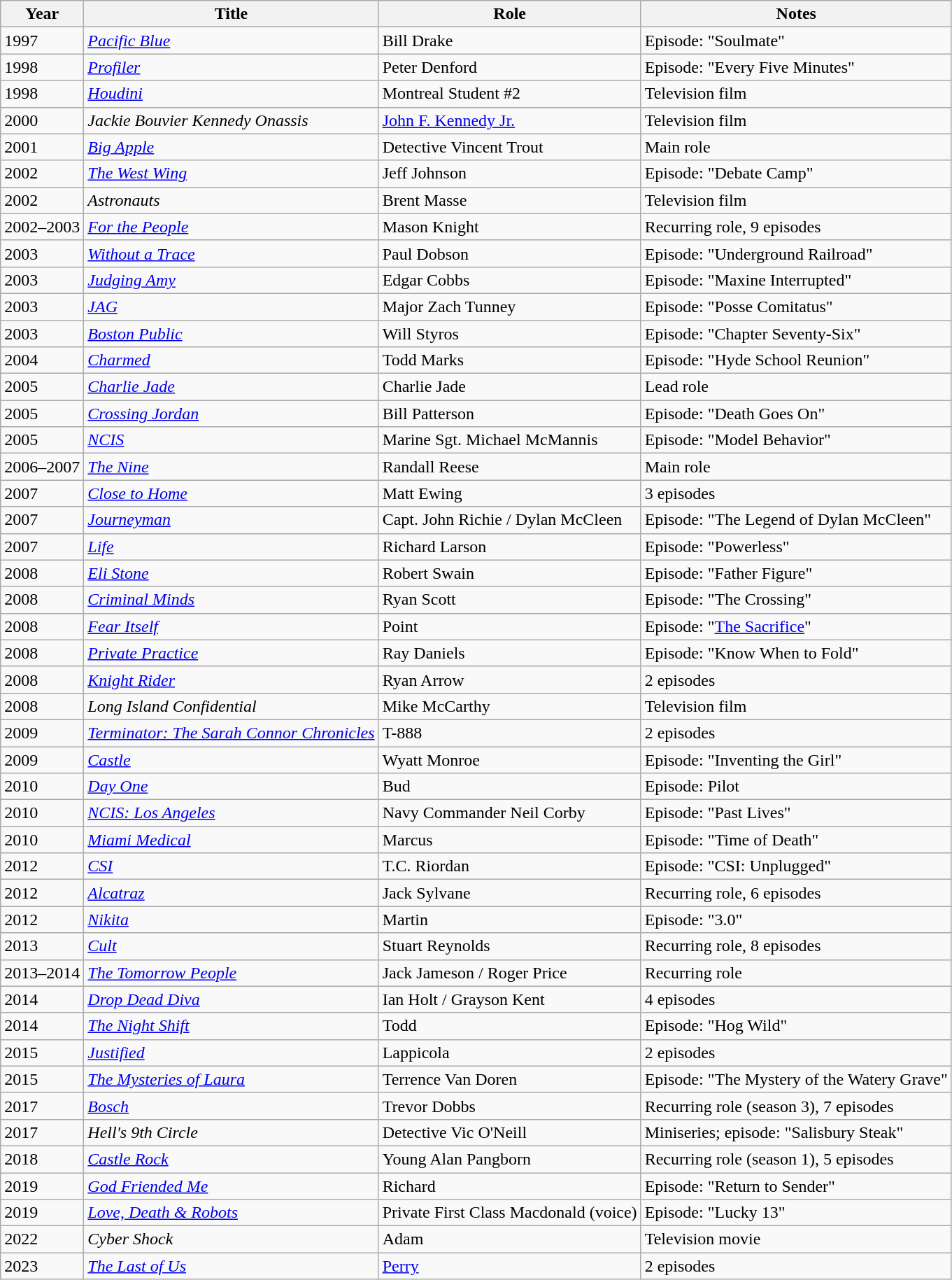<table class="wikitable sortable">
<tr>
<th>Year</th>
<th>Title</th>
<th>Role</th>
<th class="unsortable">Notes</th>
</tr>
<tr>
<td>1997</td>
<td><em><a href='#'>Pacific Blue</a></em></td>
<td>Bill Drake</td>
<td>Episode: "Soulmate"</td>
</tr>
<tr>
<td>1998</td>
<td><em><a href='#'>Profiler</a></em></td>
<td>Peter Denford</td>
<td>Episode: "Every Five Minutes"</td>
</tr>
<tr>
<td>1998</td>
<td><em><a href='#'>Houdini</a></em></td>
<td>Montreal Student #2</td>
<td>Television film</td>
</tr>
<tr>
<td>2000</td>
<td><em>Jackie Bouvier Kennedy Onassis</em></td>
<td><a href='#'>John F. Kennedy Jr.</a></td>
<td>Television film</td>
</tr>
<tr>
<td>2001</td>
<td><em><a href='#'>Big Apple</a></em></td>
<td>Detective Vincent Trout</td>
<td>Main role</td>
</tr>
<tr>
<td>2002</td>
<td><em><a href='#'>The West Wing</a></em></td>
<td>Jeff Johnson</td>
<td>Episode: "Debate Camp"</td>
</tr>
<tr>
<td>2002</td>
<td><em>Astronauts</em></td>
<td>Brent Masse</td>
<td>Television film</td>
</tr>
<tr>
<td>2002–2003</td>
<td><em><a href='#'>For the People</a></em></td>
<td>Mason Knight</td>
<td>Recurring role, 9 episodes</td>
</tr>
<tr>
<td>2003</td>
<td><em><a href='#'>Without a Trace</a></em></td>
<td>Paul Dobson</td>
<td>Episode: "Underground Railroad"</td>
</tr>
<tr>
<td>2003</td>
<td><em><a href='#'>Judging Amy</a></em></td>
<td>Edgar Cobbs</td>
<td>Episode: "Maxine Interrupted"</td>
</tr>
<tr>
<td>2003</td>
<td><em><a href='#'>JAG</a></em></td>
<td>Major Zach Tunney</td>
<td>Episode: "Posse Comitatus"</td>
</tr>
<tr>
<td>2003</td>
<td><em><a href='#'>Boston Public</a></em></td>
<td>Will Styros</td>
<td>Episode: "Chapter Seventy-Six"</td>
</tr>
<tr>
<td>2004</td>
<td><em><a href='#'>Charmed</a></em></td>
<td>Todd Marks</td>
<td>Episode: "Hyde School Reunion"</td>
</tr>
<tr>
<td>2005</td>
<td><em><a href='#'>Charlie Jade</a></em></td>
<td>Charlie Jade</td>
<td>Lead role</td>
</tr>
<tr>
<td>2005</td>
<td><em><a href='#'>Crossing Jordan</a></em></td>
<td>Bill Patterson</td>
<td>Episode: "Death Goes On"</td>
</tr>
<tr>
<td>2005</td>
<td><em><a href='#'>NCIS</a></em></td>
<td>Marine Sgt. Michael McMannis</td>
<td>Episode: "Model Behavior"</td>
</tr>
<tr>
<td>2006–2007</td>
<td><em><a href='#'>The Nine</a></em></td>
<td>Randall Reese</td>
<td>Main role</td>
</tr>
<tr>
<td>2007</td>
<td><em><a href='#'>Close to Home</a></em></td>
<td>Matt Ewing</td>
<td>3 episodes</td>
</tr>
<tr>
<td>2007</td>
<td><em><a href='#'>Journeyman</a></em></td>
<td>Capt. John Richie / Dylan McCleen</td>
<td>Episode: "The Legend of Dylan McCleen"</td>
</tr>
<tr>
<td>2007</td>
<td><em><a href='#'>Life</a></em></td>
<td>Richard Larson</td>
<td>Episode: "Powerless"</td>
</tr>
<tr>
<td>2008</td>
<td><em><a href='#'>Eli Stone</a></em></td>
<td>Robert Swain</td>
<td>Episode: "Father Figure"</td>
</tr>
<tr>
<td>2008</td>
<td><em><a href='#'>Criminal Minds</a></em></td>
<td>Ryan Scott</td>
<td>Episode: "The Crossing"</td>
</tr>
<tr>
<td>2008</td>
<td><em><a href='#'>Fear Itself</a></em></td>
<td>Point</td>
<td>Episode: "<a href='#'>The Sacrifice</a>"</td>
</tr>
<tr>
<td>2008</td>
<td><em><a href='#'>Private Practice</a></em></td>
<td>Ray Daniels</td>
<td>Episode: "Know When to Fold"</td>
</tr>
<tr>
<td>2008</td>
<td><em><a href='#'>Knight Rider</a></em></td>
<td>Ryan Arrow</td>
<td>2 episodes</td>
</tr>
<tr>
<td>2008</td>
<td><em>Long Island Confidential</em></td>
<td>Mike McCarthy</td>
<td>Television film</td>
</tr>
<tr>
<td>2009</td>
<td><em><a href='#'>Terminator: The Sarah Connor Chronicles</a></em></td>
<td>T-888</td>
<td>2 episodes</td>
</tr>
<tr>
<td>2009</td>
<td><em><a href='#'>Castle</a></em></td>
<td>Wyatt Monroe</td>
<td>Episode: "Inventing the Girl"</td>
</tr>
<tr>
<td>2010</td>
<td><em><a href='#'>Day One</a></em></td>
<td>Bud</td>
<td>Episode: Pilot</td>
</tr>
<tr>
<td>2010</td>
<td><em><a href='#'>NCIS: Los Angeles</a></em></td>
<td>Navy Commander Neil Corby</td>
<td>Episode: "Past Lives"</td>
</tr>
<tr>
<td>2010</td>
<td><em><a href='#'>Miami Medical</a></em></td>
<td>Marcus</td>
<td>Episode: "Time of Death"</td>
</tr>
<tr>
<td>2012</td>
<td><em><a href='#'>CSI</a></em></td>
<td>T.C. Riordan</td>
<td>Episode: "CSI: Unplugged"</td>
</tr>
<tr>
<td>2012</td>
<td><em><a href='#'>Alcatraz</a></em></td>
<td>Jack Sylvane</td>
<td>Recurring role, 6 episodes</td>
</tr>
<tr>
<td>2012</td>
<td><em><a href='#'>Nikita</a></em></td>
<td>Martin</td>
<td>Episode: "3.0"</td>
</tr>
<tr>
<td>2013</td>
<td><em><a href='#'>Cult</a></em></td>
<td>Stuart Reynolds</td>
<td>Recurring role, 8 episodes</td>
</tr>
<tr>
<td>2013–2014</td>
<td><em><a href='#'>The Tomorrow People</a></em></td>
<td>Jack Jameson / Roger Price</td>
<td>Recurring role</td>
</tr>
<tr>
<td>2014</td>
<td><em><a href='#'>Drop Dead Diva</a></em></td>
<td>Ian Holt / Grayson Kent</td>
<td>4 episodes</td>
</tr>
<tr>
<td>2014</td>
<td><em><a href='#'>The Night Shift</a></em></td>
<td>Todd</td>
<td>Episode: "Hog Wild"</td>
</tr>
<tr>
<td>2015</td>
<td><em><a href='#'>Justified</a></em></td>
<td>Lappicola</td>
<td>2 episodes</td>
</tr>
<tr>
<td>2015</td>
<td><em><a href='#'>The Mysteries of Laura</a></em></td>
<td>Terrence Van Doren</td>
<td>Episode: "The Mystery of the Watery Grave"</td>
</tr>
<tr>
<td>2017</td>
<td><em><a href='#'>Bosch</a></em></td>
<td>Trevor Dobbs</td>
<td>Recurring role (season 3), 7 episodes</td>
</tr>
<tr>
<td>2017</td>
<td><em>Hell's 9th Circle</em></td>
<td>Detective Vic O'Neill</td>
<td>Miniseries; episode: "Salisbury Steak"</td>
</tr>
<tr>
<td>2018</td>
<td><em><a href='#'>Castle Rock</a></em></td>
<td>Young Alan Pangborn</td>
<td>Recurring role (season 1), 5 episodes</td>
</tr>
<tr>
<td>2019</td>
<td><em><a href='#'>God Friended Me</a></em></td>
<td>Richard</td>
<td>Episode: "Return to Sender"</td>
</tr>
<tr>
<td>2019</td>
<td><em><a href='#'>Love, Death & Robots</a></em></td>
<td>Private First Class Macdonald (voice)</td>
<td>Episode: "Lucky 13"</td>
</tr>
<tr>
<td>2022</td>
<td><em>Cyber Shock</em></td>
<td>Adam</td>
<td>Television movie</td>
</tr>
<tr>
<td>2023</td>
<td><em><a href='#'>The Last of Us</a></em></td>
<td><a href='#'>Perry</a></td>
<td>2 episodes</td>
</tr>
</table>
